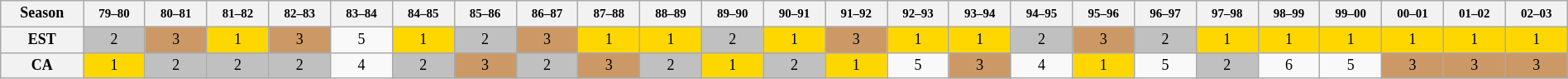<table class="wikitable" style="width:100%; margin:0 left; font-size: 12px; text-align:center">
<tr>
<th>Season</th>
<th><small>79–80</small></th>
<th><small>80–81</small></th>
<th><small>81–82</small></th>
<th><small>82–83</small></th>
<th><small>83–84</small></th>
<th><small>84–85</small></th>
<th><small>85–86</small></th>
<th><small>86–87</small></th>
<th><small>87–88</small></th>
<th><small>88–89</small></th>
<th><small>89–90</small></th>
<th><small>90–91</small></th>
<th><small>91–92</small></th>
<th><small>92–93</small></th>
<th><small>93–94</small></th>
<th><small>94–95</small></th>
<th><small>95–96</small></th>
<th><small>96–97</small></th>
<th><small>97–98</small></th>
<th><small>98–99</small></th>
<th><small>99–00</small></th>
<th><small>00–01</small></th>
<th><small>01–02</small></th>
<th><small>02–03</small></th>
</tr>
<tr>
<th>EST</th>
<td bgcolor=silver>2</td>
<td bgcolor=#cc9966>3</td>
<td bgcolor=gold>1</td>
<td bgcolor=#cc9966>3</td>
<td>5</td>
<td bgcolor=gold>1</td>
<td bgcolor=silver>2</td>
<td bgcolor=#cc9966>3</td>
<td bgcolor=gold>1</td>
<td bgcolor=gold>1</td>
<td bgcolor=silver>2</td>
<td bgcolor=gold>1</td>
<td bgcolor=#cc9966>3</td>
<td bgcolor=gold>1</td>
<td bgcolor=gold>1</td>
<td bgcolor=silver>2</td>
<td bgcolor=#cc9966>3</td>
<td bgcolor=silver>2</td>
<td bgcolor=gold>1</td>
<td bgcolor=gold>1</td>
<td bgcolor=gold>1</td>
<td bgcolor=gold>1</td>
<td bgcolor=gold>1</td>
<td bgcolor=gold>1</td>
</tr>
<tr>
<th>CA</th>
<td bgcolor=gold>1</td>
<td bgcolor=silver>2</td>
<td bgcolor=silver>2</td>
<td bgcolor=silver>2</td>
<td>4</td>
<td bgcolor=silver>2</td>
<td bgcolor=#cc9966>3</td>
<td bgcolor=silver>2</td>
<td bgcolor=#cc9966>3</td>
<td bgcolor=silver>2</td>
<td bgcolor=gold>1</td>
<td bgcolor=silver>2</td>
<td bgcolor=gold>1</td>
<td>5</td>
<td bgcolor=#cc9966>3</td>
<td>4</td>
<td bgcolor=gold>1</td>
<td>5</td>
<td bgcolor=silver>2</td>
<td>6</td>
<td>5</td>
<td bgcolor=#cc9966>3</td>
<td bgcolor=#cc9966>3</td>
<td bgcolor=#cc9966>3</td>
</tr>
</table>
